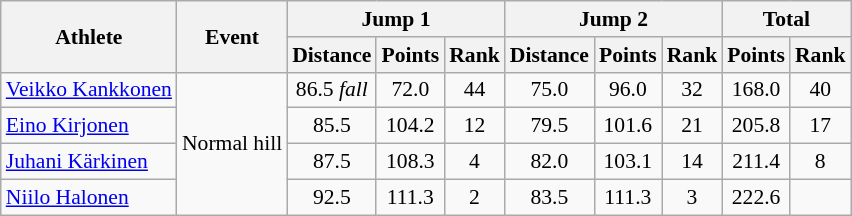<table class="wikitable" style="font-size:90%">
<tr>
<th rowspan="2">Athlete</th>
<th rowspan="2">Event</th>
<th colspan="3">Jump 1</th>
<th colspan="3">Jump 2</th>
<th colspan="2">Total</th>
</tr>
<tr>
<th>Distance</th>
<th>Points</th>
<th>Rank</th>
<th>Distance</th>
<th>Points</th>
<th>Rank</th>
<th>Points</th>
<th>Rank</th>
</tr>
<tr>
<td><a href='#'>Veikko Kankkonen</a></td>
<td rowspan="4">Normal hill</td>
<td align="center">86.5 <em>fall</em></td>
<td align="center">72.0</td>
<td align="center">44</td>
<td align="center">75.0</td>
<td align="center">96.0</td>
<td align="center">32</td>
<td align="center">168.0</td>
<td align="center">40</td>
</tr>
<tr>
<td><a href='#'>Eino Kirjonen</a></td>
<td align="center">85.5</td>
<td align="center">104.2</td>
<td align="center">12</td>
<td align="center">79.5</td>
<td align="center">101.6</td>
<td align="center">21</td>
<td align="center">205.8</td>
<td align="center">17</td>
</tr>
<tr>
<td><a href='#'>Juhani Kärkinen</a></td>
<td align="center">87.5</td>
<td align="center">108.3</td>
<td align="center">4</td>
<td align="center">82.0</td>
<td align="center">103.1</td>
<td align="center">14</td>
<td align="center">211.4</td>
<td align="center">8</td>
</tr>
<tr>
<td><a href='#'>Niilo Halonen</a></td>
<td align="center">92.5</td>
<td align="center">111.3</td>
<td align="center">2</td>
<td align="center">83.5</td>
<td align="center">111.3</td>
<td align="center">3</td>
<td align="center">222.6</td>
<td align="center"></td>
</tr>
</table>
